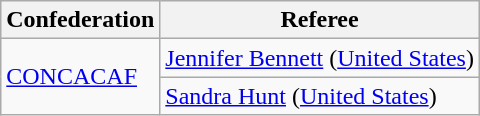<table class="wikitable">
<tr>
<th>Confederation</th>
<th>Referee</th>
</tr>
<tr>
<td rowspan="2"><a href='#'>CONCACAF</a></td>
<td><a href='#'>Jennifer Bennett</a> (<a href='#'>United States</a>)</td>
</tr>
<tr>
<td><a href='#'>Sandra Hunt</a> (<a href='#'>United States</a>)</td>
</tr>
</table>
